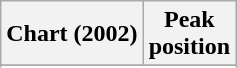<table class="wikitable sortable plainrowheaders" style="text-align:center">
<tr>
<th align="left">Chart (2002)</th>
<th align="center">Peak<br>position</th>
</tr>
<tr>
</tr>
<tr>
</tr>
</table>
